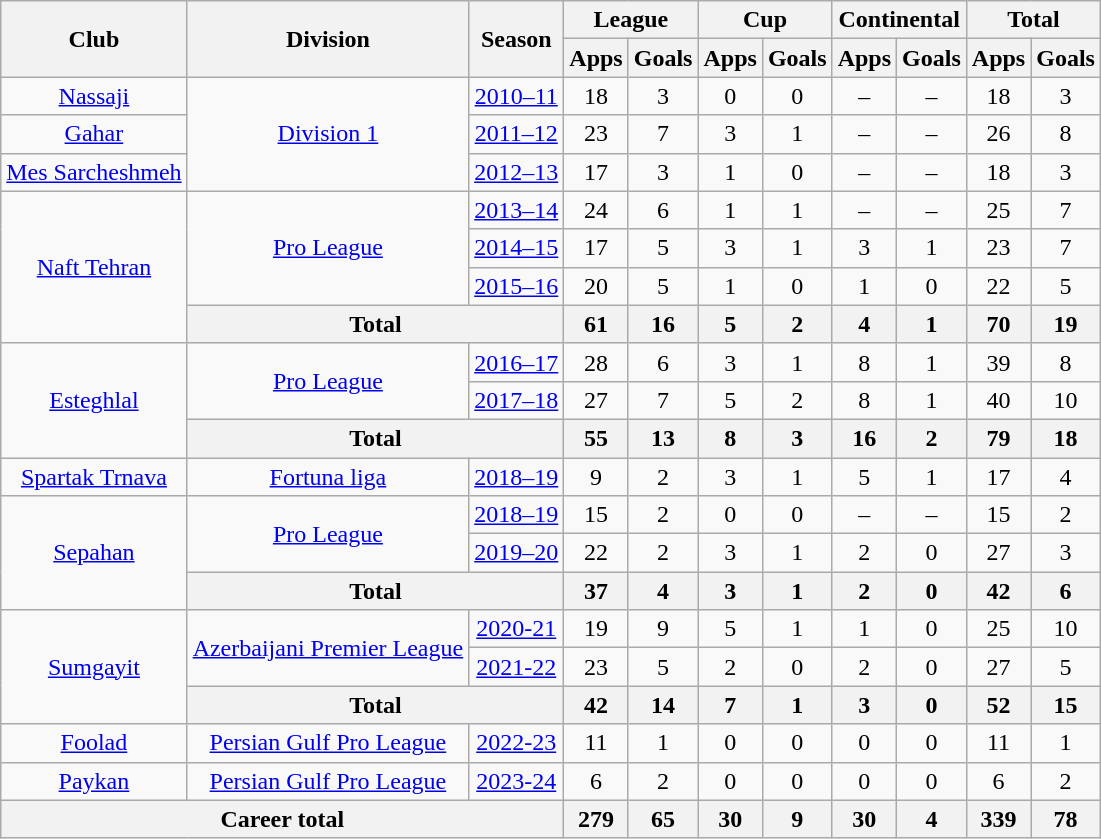<table class="wikitable" style="text-align: center;">
<tr>
<th rowspan="2">Club</th>
<th rowspan="2">Division</th>
<th rowspan="2">Season</th>
<th colspan="2">League</th>
<th colspan="2">Cup</th>
<th colspan="2">Continental</th>
<th colspan="2">Total</th>
</tr>
<tr>
<th>Apps</th>
<th>Goals</th>
<th>Apps</th>
<th>Goals</th>
<th>Apps</th>
<th>Goals</th>
<th>Apps</th>
<th>Goals</th>
</tr>
<tr>
<td><a href='#'>Nassaji</a></td>
<td rowspan="3"><a href='#'>Division 1</a></td>
<td><a href='#'>2010–11</a></td>
<td>18</td>
<td>3</td>
<td>0</td>
<td>0</td>
<td>–</td>
<td>–</td>
<td>18</td>
<td>3</td>
</tr>
<tr>
<td><a href='#'>Gahar</a></td>
<td><a href='#'>2011–12</a></td>
<td>23</td>
<td>7</td>
<td>3</td>
<td>1</td>
<td>–</td>
<td>–</td>
<td>26</td>
<td>8</td>
</tr>
<tr>
<td><a href='#'>Mes Sarcheshmeh</a></td>
<td><a href='#'>2012–13</a></td>
<td>17</td>
<td>3</td>
<td>1</td>
<td>0</td>
<td>–</td>
<td>–</td>
<td>18</td>
<td>3</td>
</tr>
<tr>
<td rowspan="4"><a href='#'>Naft Tehran</a></td>
<td rowspan="3"><a href='#'>Pro League</a></td>
<td><a href='#'>2013–14</a></td>
<td>24</td>
<td>6</td>
<td>1</td>
<td>1</td>
<td>–</td>
<td>–</td>
<td>25</td>
<td>7</td>
</tr>
<tr>
<td><a href='#'>2014–15</a></td>
<td>17</td>
<td>5</td>
<td>3</td>
<td>1</td>
<td>3</td>
<td>1</td>
<td>23</td>
<td>7</td>
</tr>
<tr>
<td><a href='#'>2015–16</a></td>
<td>20</td>
<td>5</td>
<td>1</td>
<td>0</td>
<td>1</td>
<td>0</td>
<td>22</td>
<td>5</td>
</tr>
<tr>
<th colspan=2>Total</th>
<th>61</th>
<th>16</th>
<th>5</th>
<th>2</th>
<th>4</th>
<th>1</th>
<th>70</th>
<th>19</th>
</tr>
<tr>
<td rowspan="3"><a href='#'>Esteghlal</a></td>
<td rowspan="2"><a href='#'>Pro League</a></td>
<td><a href='#'>2016–17</a></td>
<td>28</td>
<td>6</td>
<td>3</td>
<td>1</td>
<td>8</td>
<td>1</td>
<td>39</td>
<td>8</td>
</tr>
<tr>
<td><a href='#'>2017–18</a></td>
<td>27</td>
<td>7</td>
<td>5</td>
<td>2</td>
<td>8</td>
<td>1</td>
<td>40</td>
<td>10</td>
</tr>
<tr>
<th colspan=2>Total</th>
<th>55</th>
<th>13</th>
<th>8</th>
<th>3</th>
<th>16</th>
<th>2</th>
<th>79</th>
<th>18</th>
</tr>
<tr>
<td><a href='#'>Spartak Trnava</a></td>
<td><a href='#'>Fortuna liga</a></td>
<td><a href='#'>2018–19</a></td>
<td>9</td>
<td>2</td>
<td>3</td>
<td>1</td>
<td>5</td>
<td>1</td>
<td>17</td>
<td>4</td>
</tr>
<tr>
<td rowspan="3"><a href='#'>Sepahan</a></td>
<td rowspan="2"><a href='#'>Pro League</a></td>
<td><a href='#'>2018–19</a></td>
<td>15</td>
<td>2</td>
<td>0</td>
<td>0</td>
<td>–</td>
<td>–</td>
<td>15</td>
<td>2</td>
</tr>
<tr>
<td><a href='#'>2019–20</a></td>
<td>22</td>
<td>2</td>
<td>3</td>
<td>1</td>
<td>2</td>
<td>0</td>
<td>27</td>
<td>3</td>
</tr>
<tr>
<th colspan=2>Total</th>
<th>37</th>
<th>4</th>
<th>3</th>
<th>1</th>
<th>2</th>
<th>0</th>
<th>42</th>
<th>6</th>
</tr>
<tr>
<td rowspan="3"><a href='#'>Sumgayit</a></td>
<td rowspan="2"><a href='#'>Azerbaijani Premier League</a></td>
<td><a href='#'>2020-21</a></td>
<td>19</td>
<td>9</td>
<td>5</td>
<td>1</td>
<td>1</td>
<td>0</td>
<td>25</td>
<td>10</td>
</tr>
<tr>
<td><a href='#'>2021-22</a></td>
<td>23</td>
<td>5</td>
<td>2</td>
<td>0</td>
<td>2</td>
<td>0</td>
<td>27</td>
<td>5</td>
</tr>
<tr>
<th colspan=2>Total</th>
<th>42</th>
<th>14</th>
<th>7</th>
<th>1</th>
<th>3</th>
<th>0</th>
<th>52</th>
<th>15</th>
</tr>
<tr>
<td><a href='#'>Foolad</a></td>
<td><a href='#'>Persian Gulf Pro League</a></td>
<td><a href='#'>2022-23</a></td>
<td>11</td>
<td>1</td>
<td>0</td>
<td>0</td>
<td>0</td>
<td>0</td>
<td>11</td>
<td>1</td>
</tr>
<tr>
<td><a href='#'>Paykan</a></td>
<td><a href='#'>Persian Gulf Pro League</a></td>
<td><a href='#'>2023-24</a></td>
<td>6</td>
<td>2</td>
<td>0</td>
<td>0</td>
<td>0</td>
<td>0</td>
<td>6</td>
<td>2</td>
</tr>
<tr>
<th colspan=3>Career total</th>
<th>279</th>
<th>65</th>
<th>30</th>
<th>9</th>
<th>30</th>
<th>4</th>
<th>339</th>
<th>78</th>
</tr>
</table>
